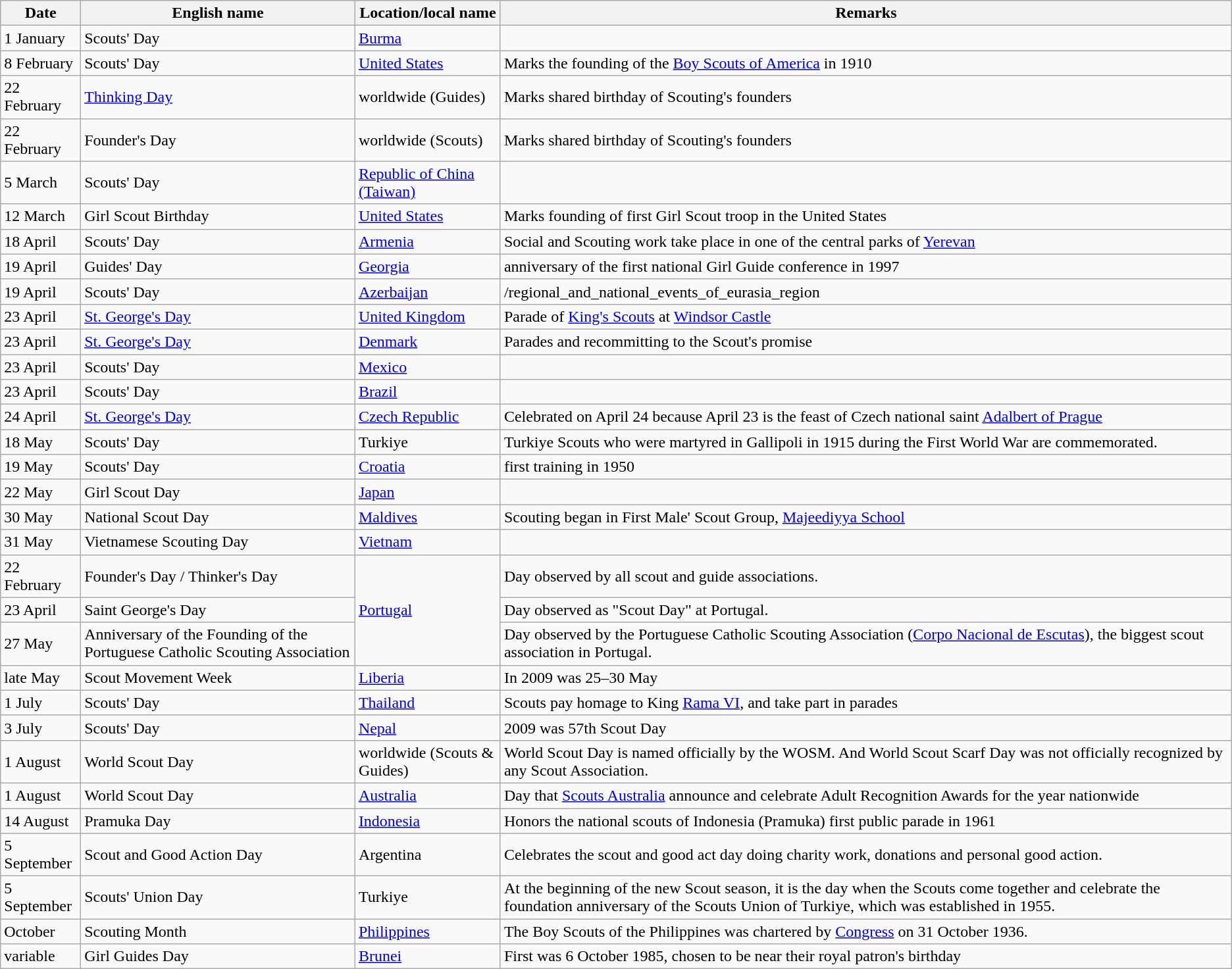<table class="wikitable sortable">
<tr>
<th>Date</th>
<th>English name</th>
<th>Location/local name</th>
<th>Remarks</th>
</tr>
<tr>
<td>1 January</td>
<td>Scouts' Day</td>
<td><a href='#'>Burma</a> <em> </em></td>
<td></td>
</tr>
<tr>
<td>8 February</td>
<td>Scouts' Day</td>
<td><a href='#'>United States</a></td>
<td>Marks the founding of the <a href='#'>Boy Scouts of America</a> in 1910</td>
</tr>
<tr>
<td>22 February</td>
<td><a href='#'>Thinking Day</a></td>
<td>worldwide (Guides) <em> </em></td>
<td>Marks shared birthday of Scouting's founders</td>
</tr>
<tr>
<td>22 February</td>
<td>Founder's Day</td>
<td>worldwide (Scouts) <em> </em></td>
<td>Marks shared birthday of Scouting's founders</td>
</tr>
<tr>
<td>5 March</td>
<td>Scouts' Day</td>
<td><a href='#'>Republic of China (Taiwan)</a></td>
<td></td>
</tr>
<tr>
<td>12 March</td>
<td>Girl Scout Birthday</td>
<td><a href='#'>United States</a></td>
<td>Marks founding of first Girl Scout troop in the United States</td>
</tr>
<tr>
<td>18 April</td>
<td>Scouts' Day</td>
<td><a href='#'>Armenia</a></td>
<td>Social and Scouting work take place in one of the central parks of <a href='#'>Yerevan</a></td>
</tr>
<tr>
<td>19 April</td>
<td>Guides' Day</td>
<td><a href='#'>Georgia</a></td>
<td>anniversary of the first national Girl Guide conference in 1997</td>
</tr>
<tr>
<td>19 April</td>
<td>Scouts' Day</td>
<td><a href='#'>Azerbaijan</a></td>
<td>/regional_and_national_events_of_eurasia_region</td>
</tr>
<tr>
<td>23 April</td>
<td><a href='#'>St. George's Day</a></td>
<td><a href='#'>United Kingdom</a></td>
<td>Parade of <a href='#'>King's Scouts</a> at <a href='#'>Windsor Castle</a></td>
</tr>
<tr>
<td>23 April</td>
<td><a href='#'>St. George's Day</a></td>
<td><a href='#'>Denmark</a></td>
<td>Parades and recommitting to the Scout's promise</td>
</tr>
<tr>
<td>23 April</td>
<td>Scouts' Day</td>
<td><a href='#'>Mexico</a></td>
<td></td>
</tr>
<tr>
<td>23 April</td>
<td>Scouts' Day</td>
<td><a href='#'>Brazil</a></td>
<td></td>
</tr>
<tr>
<td>24 April</td>
<td><a href='#'>St. George's Day</a></td>
<td><a href='#'>Czech Republic</a></td>
<td>Celebrated on April 24 because April 23 is the feast of Czech national saint <a href='#'>Adalbert of Prague</a></td>
</tr>
<tr>
<td>18 May</td>
<td>Scouts' Day</td>
<td>Turkiye</td>
<td>Turkiye Scouts who were martyred in Gallipoli in 1915 during the First World War are commemorated.</td>
</tr>
<tr>
<td>19 May</td>
<td>Scouts' Day</td>
<td><a href='#'>Croatia</a></td>
<td>first training in 1950</td>
</tr>
<tr>
<td>22 May</td>
<td>Girl Scout Day</td>
<td><a href='#'>Japan</a></td>
<td></td>
</tr>
<tr>
<td>30 May</td>
<td>National Scout Day</td>
<td><a href='#'>Maldives</a></td>
<td>Scouting began in First Male' Scout Group, <a href='#'>Majeediyya School</a></td>
</tr>
<tr>
<td>31 May</td>
<td>Vietnamese Scouting Day</td>
<td><a href='#'>Vietnam</a></td>
<td></td>
</tr>
<tr>
<td>22 February</td>
<td>Founder's Day / Thinker's Day</td>
<td rowspan="3"><a href='#'>Portugal</a></td>
<td>Day observed by all scout and guide associations.</td>
</tr>
<tr>
<td>23 April</td>
<td>Saint George's Day</td>
<td>Day observed as "Scout Day" at Portugal.</td>
</tr>
<tr>
<td>27 May</td>
<td>Anniversary of the Founding of the Portuguese Catholic Scouting Association</td>
<td>Day observed by the Portuguese Catholic Scouting Association (<a href='#'>Corpo Nacional de Escutas</a>), the biggest scout association in Portugal.</td>
</tr>
<tr>
<td>late May</td>
<td>Scout Movement Week</td>
<td><a href='#'>Liberia</a></td>
<td>In 2009 was 25–30 May</td>
</tr>
<tr>
<td>1 July</td>
<td>Scouts' Day</td>
<td><a href='#'>Thailand</a> <em> </em></td>
<td>Scouts pay homage to King <a href='#'>Rama VI</a>, and take part in parades</td>
</tr>
<tr>
<td>3 July</td>
<td>Scouts' Day</td>
<td><a href='#'>Nepal</a> <em> </em></td>
<td>2009 was 57th Scout Day</td>
</tr>
<tr>
<td>1 August</td>
<td>World Scout Day</td>
<td>worldwide (Scouts & Guides) <em> </em></td>
<td>World Scout Day is named officially by the WOSM. And World Scout Scarf Day was not officially recognized by any Scout Association.</td>
</tr>
<tr>
<td>1 August</td>
<td>World Scout Day</td>
<td><a href='#'>Australia</a> <em> </em></td>
<td>Day that <a href='#'>Scouts Australia</a> announce and celebrate Adult Recognition Awards for the year nationwide</td>
</tr>
<tr>
<td>14 August</td>
<td>Pramuka Day</td>
<td><a href='#'>Indonesia</a> <em> </em></td>
<td>Honors the national scouts of Indonesia (Pramuka) first public parade in 1961</td>
</tr>
<tr>
<td>5 September</td>
<td>Scout and Good Action Day</td>
<td>Argentina <em> </em></td>
<td>Celebrates the scout and good act day doing charity work, donations and personal good action.</td>
</tr>
<tr>
<td>5 September</td>
<td>Scouts' Union Day</td>
<td>Turkiye</td>
<td>At the beginning of the new Scout season, it is the day when the Scouts come together and celebrate the foundation anniversary of the Scouts Union of Turkiye, which was established in 1955.</td>
</tr>
<tr>
<td>October</td>
<td>Scouting Month</td>
<td><a href='#'>Philippines</a></td>
<td>The Boy Scouts of the Philippines was chartered by <a href='#'>Congress</a> on 31 October 1936.</td>
</tr>
<tr>
<td>variable</td>
<td>Girl Guides Day</td>
<td><a href='#'>Brunei</a></td>
<td>First was 6 October 1985, chosen to be near their royal patron's birthday</td>
</tr>
</table>
